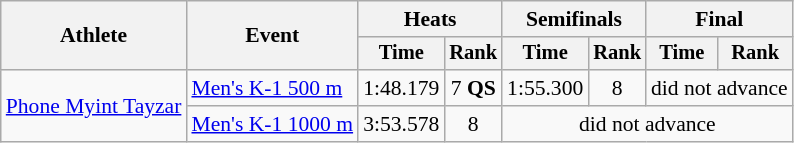<table class="wikitable" style="font-size:90%">
<tr>
<th rowspan=2>Athlete</th>
<th rowspan=2>Event</th>
<th colspan=2>Heats</th>
<th colspan=2>Semifinals</th>
<th colspan=2>Final</th>
</tr>
<tr style="font-size:95%">
<th>Time</th>
<th>Rank</th>
<th>Time</th>
<th>Rank</th>
<th>Time</th>
<th>Rank</th>
</tr>
<tr align=center>
<td align=left rowspan=2><a href='#'>Phone Myint Tayzar</a></td>
<td align=left><a href='#'>Men's K-1 500 m</a></td>
<td>1:48.179</td>
<td>7 <strong>QS</strong></td>
<td>1:55.300</td>
<td>8</td>
<td colspan=2>did not advance</td>
</tr>
<tr align=center>
<td align=left><a href='#'>Men's K-1 1000 m</a></td>
<td>3:53.578</td>
<td>8</td>
<td colspan=4>did not advance</td>
</tr>
</table>
